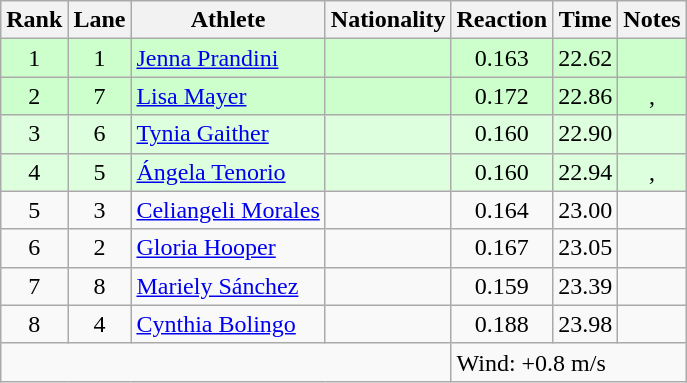<table class="wikitable sortable" style="text-align:center">
<tr>
<th>Rank</th>
<th>Lane</th>
<th>Athlete</th>
<th>Nationality</th>
<th>Reaction</th>
<th>Time</th>
<th>Notes</th>
</tr>
<tr bgcolor=ccffcc>
<td>1</td>
<td>1</td>
<td align=left><a href='#'>Jenna Prandini</a></td>
<td align=left></td>
<td>0.163</td>
<td>22.62</td>
<td></td>
</tr>
<tr bgcolor=ccffcc>
<td>2</td>
<td>7</td>
<td align=left><a href='#'>Lisa Mayer</a></td>
<td align=left></td>
<td>0.172</td>
<td>22.86</td>
<td>, </td>
</tr>
<tr bgcolor=ddffdd>
<td>3</td>
<td>6</td>
<td align=left><a href='#'>Tynia Gaither</a></td>
<td align=left></td>
<td>0.160</td>
<td>22.90</td>
<td></td>
</tr>
<tr bgcolor=ddffdd>
<td>4</td>
<td>5</td>
<td align=left><a href='#'>Ángela Tenorio</a></td>
<td align=left></td>
<td>0.160</td>
<td>22.94</td>
<td>, </td>
</tr>
<tr>
<td>5</td>
<td>3</td>
<td align=left><a href='#'>Celiangeli Morales</a></td>
<td align=left></td>
<td>0.164</td>
<td>23.00</td>
<td></td>
</tr>
<tr>
<td>6</td>
<td>2</td>
<td align=left><a href='#'>Gloria Hooper</a></td>
<td align=left></td>
<td>0.167</td>
<td>23.05</td>
<td></td>
</tr>
<tr>
<td>7</td>
<td>8</td>
<td align=left><a href='#'>Mariely Sánchez</a></td>
<td align=left></td>
<td>0.159</td>
<td>23.39</td>
<td></td>
</tr>
<tr>
<td>8</td>
<td>4</td>
<td align=left><a href='#'>Cynthia Bolingo</a></td>
<td align=left></td>
<td>0.188</td>
<td>23.98</td>
<td></td>
</tr>
<tr class="sortbottom">
<td colspan=4></td>
<td colspan="3" style="text-align:left;">Wind: +0.8 m/s</td>
</tr>
</table>
